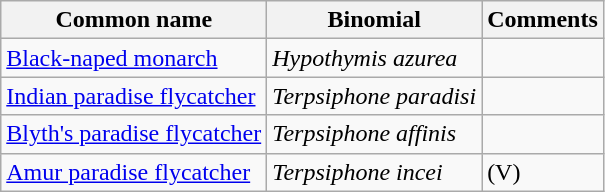<table class="wikitable">
<tr>
<th>Common name</th>
<th>Binomial</th>
<th>Comments</th>
</tr>
<tr>
<td><a href='#'>Black-naped monarch</a></td>
<td><em>Hypothymis azurea</em></td>
<td></td>
</tr>
<tr>
<td><a href='#'>Indian paradise flycatcher</a></td>
<td><em>Terpsiphone paradisi</em></td>
<td></td>
</tr>
<tr>
<td><a href='#'>Blyth's paradise flycatcher</a></td>
<td><em>Terpsiphone affinis</em></td>
<td></td>
</tr>
<tr>
<td><a href='#'>Amur paradise flycatcher</a></td>
<td><em>Terpsiphone incei</em></td>
<td>(V)</td>
</tr>
</table>
